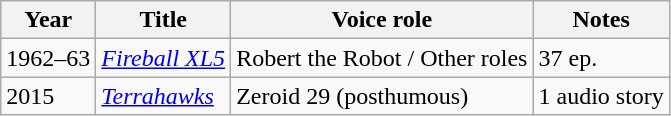<table class="wikitable sortable">
<tr>
<th>Year</th>
<th>Title</th>
<th>Voice role</th>
<th>Notes</th>
</tr>
<tr>
<td>1962–63</td>
<td><em><a href='#'>Fireball XL5</a></em></td>
<td>Robert the Robot / Other roles</td>
<td>37 ep.</td>
</tr>
<tr>
<td>2015</td>
<td><em><a href='#'>Terrahawks</a></em></td>
<td>Zeroid 29 (posthumous)</td>
<td>1 audio story</td>
</tr>
</table>
